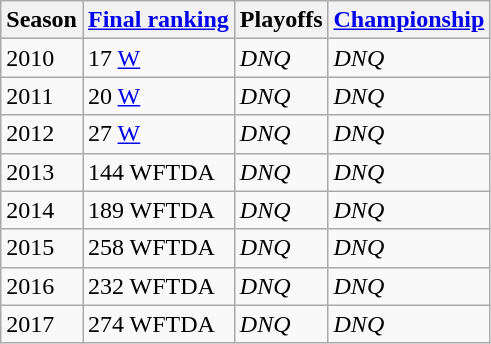<table class="wikitable sortable">
<tr>
<th>Season</th>
<th><a href='#'>Final ranking</a></th>
<th>Playoffs</th>
<th><a href='#'>Championship</a></th>
</tr>
<tr>
<td>2010</td>
<td>17 <a href='#'>W</a></td>
<td><em>DNQ</em></td>
<td><em>DNQ</em></td>
</tr>
<tr>
<td>2011</td>
<td>20 <a href='#'>W</a></td>
<td><em>DNQ</em></td>
<td><em>DNQ</em></td>
</tr>
<tr>
<td>2012</td>
<td>27 <a href='#'>W</a></td>
<td><em>DNQ</em></td>
<td><em>DNQ</em></td>
</tr>
<tr>
<td>2013</td>
<td>144 WFTDA</td>
<td><em>DNQ</em></td>
<td><em>DNQ</em></td>
</tr>
<tr>
<td>2014</td>
<td>189 WFTDA</td>
<td><em>DNQ</em></td>
<td><em>DNQ</em></td>
</tr>
<tr>
<td>2015</td>
<td>258 WFTDA</td>
<td><em>DNQ</em></td>
<td><em>DNQ</em></td>
</tr>
<tr>
<td>2016</td>
<td>232 WFTDA</td>
<td><em>DNQ</em></td>
<td><em>DNQ</em></td>
</tr>
<tr>
<td>2017</td>
<td>274 WFTDA</td>
<td><em>DNQ</em></td>
<td><em>DNQ</em></td>
</tr>
</table>
